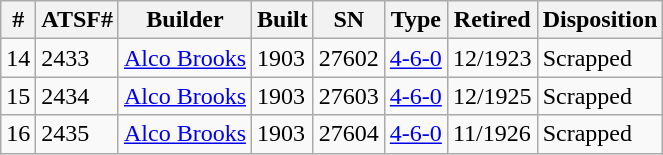<table class="wikitable">
<tr>
<th>#</th>
<th>ATSF#</th>
<th>Builder</th>
<th>Built</th>
<th>SN</th>
<th>Type</th>
<th>Retired</th>
<th>Disposition</th>
</tr>
<tr>
<td>14</td>
<td>2433</td>
<td><a href='#'>Alco Brooks</a></td>
<td>1903</td>
<td>27602</td>
<td><a href='#'>4-6-0</a></td>
<td>12/1923</td>
<td>Scrapped</td>
</tr>
<tr>
<td>15</td>
<td>2434</td>
<td><a href='#'>Alco Brooks</a></td>
<td>1903</td>
<td>27603</td>
<td><a href='#'>4-6-0</a></td>
<td>12/1925</td>
<td>Scrapped</td>
</tr>
<tr>
<td>16</td>
<td>2435</td>
<td><a href='#'>Alco Brooks</a></td>
<td>1903</td>
<td>27604</td>
<td><a href='#'>4-6-0</a></td>
<td>11/1926</td>
<td>Scrapped</td>
</tr>
</table>
